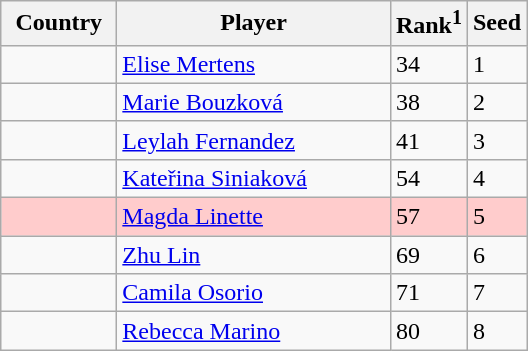<table class="sortable wikitable">
<tr>
<th width="70">Country</th>
<th width="175">Player</th>
<th>Rank<sup>1</sup></th>
<th>Seed</th>
</tr>
<tr>
<td></td>
<td><a href='#'>Elise Mertens</a></td>
<td>34</td>
<td>1</td>
</tr>
<tr>
<td></td>
<td><a href='#'>Marie Bouzková</a></td>
<td>38</td>
<td>2</td>
</tr>
<tr>
<td></td>
<td><a href='#'>Leylah Fernandez</a></td>
<td>41</td>
<td>3</td>
</tr>
<tr>
<td></td>
<td><a href='#'>Kateřina Siniaková</a></td>
<td>54</td>
<td>4</td>
</tr>
<tr style="background:#fcc;">
<td></td>
<td><a href='#'>Magda Linette</a></td>
<td>57</td>
<td>5</td>
</tr>
<tr>
<td></td>
<td><a href='#'>Zhu Lin</a></td>
<td>69</td>
<td>6</td>
</tr>
<tr>
<td></td>
<td><a href='#'>Camila Osorio</a></td>
<td>71</td>
<td>7</td>
</tr>
<tr>
<td></td>
<td><a href='#'>Rebecca Marino</a></td>
<td>80</td>
<td>8</td>
</tr>
</table>
